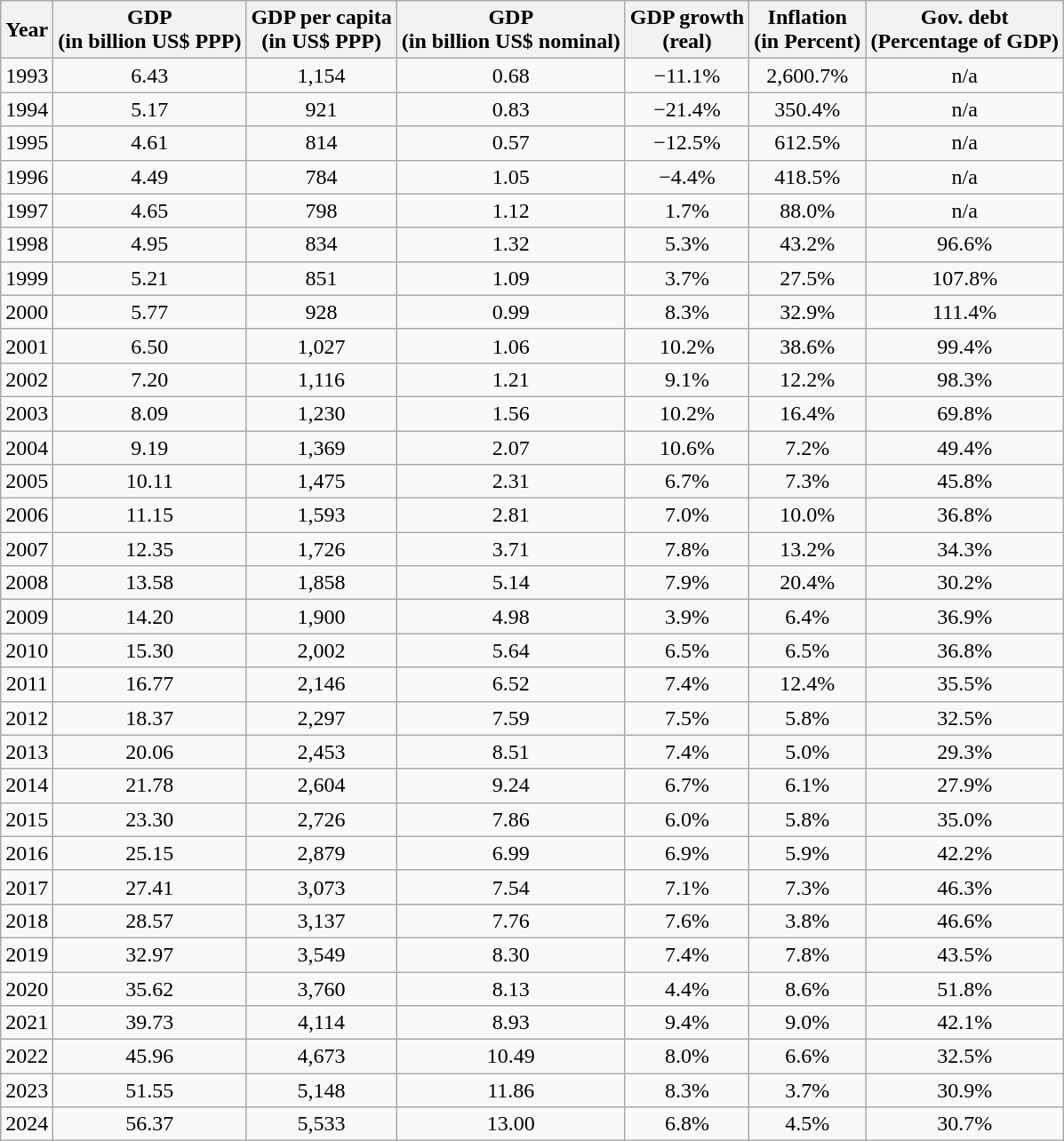<table class="wikitable" style="text-align:center; vertical-align:middle;">
<tr style="font-weight:bold;">
<th>Year</th>
<th>GDP<br>(in billion US$ PPP)</th>
<th>GDP per capita<br>(in US$ PPP)</th>
<th>GDP<br>(in billion US$ nominal)</th>
<th>GDP growth<br>(real)</th>
<th>Inflation<br>(in Percent)</th>
<th>Gov. debt<br>(Percentage of GDP)</th>
</tr>
<tr>
<td>1993</td>
<td>6.43</td>
<td>1,154</td>
<td>0.68</td>
<td>−11.1%</td>
<td>2,600.7%</td>
<td>n/a</td>
</tr>
<tr>
<td>1994</td>
<td>5.17</td>
<td>921</td>
<td>0.83</td>
<td>−21.4%</td>
<td>350.4%</td>
<td>n/a</td>
</tr>
<tr>
<td>1995</td>
<td>4.61</td>
<td>814</td>
<td>0.57</td>
<td>−12.5%</td>
<td>612.5%</td>
<td>n/a</td>
</tr>
<tr>
<td>1996</td>
<td>4.49</td>
<td>784</td>
<td>1.05</td>
<td>−4.4%</td>
<td>418.5%</td>
<td>n/a</td>
</tr>
<tr>
<td>1997</td>
<td>4.65</td>
<td>798</td>
<td>1.12</td>
<td>1.7%</td>
<td>88.0%</td>
<td>n/a</td>
</tr>
<tr>
<td>1998</td>
<td>4.95</td>
<td>834</td>
<td>1.32</td>
<td>5.3%</td>
<td>43.2%</td>
<td>96.6%</td>
</tr>
<tr>
<td>1999</td>
<td>5.21</td>
<td>851</td>
<td>1.09</td>
<td>3.7%</td>
<td>27.5%</td>
<td>107.8%</td>
</tr>
<tr>
<td>2000</td>
<td>5.77</td>
<td>928</td>
<td>0.99</td>
<td>8.3%</td>
<td>32.9%</td>
<td>111.4%</td>
</tr>
<tr>
<td>2001</td>
<td>6.50</td>
<td>1,027</td>
<td>1.06</td>
<td>10.2%</td>
<td>38.6%</td>
<td>99.4%</td>
</tr>
<tr>
<td>2002</td>
<td>7.20</td>
<td>1,116</td>
<td>1.21</td>
<td>9.1%</td>
<td>12.2%</td>
<td>98.3%</td>
</tr>
<tr>
<td>2003</td>
<td>8.09</td>
<td>1,230</td>
<td>1.56</td>
<td>10.2%</td>
<td>16.4%</td>
<td>69.8%</td>
</tr>
<tr>
<td>2004</td>
<td>9.19</td>
<td>1,369</td>
<td>2.07</td>
<td>10.6%</td>
<td>7.2%</td>
<td>49.4%</td>
</tr>
<tr>
<td>2005</td>
<td>10.11</td>
<td>1,475</td>
<td>2.31</td>
<td>6.7%</td>
<td>7.3%</td>
<td>45.8%</td>
</tr>
<tr>
<td>2006</td>
<td>11.15</td>
<td>1,593</td>
<td>2.81</td>
<td>7.0%</td>
<td>10.0%</td>
<td>36.8%</td>
</tr>
<tr>
<td>2007</td>
<td>12.35</td>
<td>1,726</td>
<td>3.71</td>
<td>7.8%</td>
<td>13.2%</td>
<td>34.3%</td>
</tr>
<tr>
<td>2008</td>
<td>13.58</td>
<td>1,858</td>
<td>5.14</td>
<td>7.9%</td>
<td>20.4%</td>
<td>30.2%</td>
</tr>
<tr>
<td>2009</td>
<td>14.20</td>
<td>1,900</td>
<td>4.98</td>
<td>3.9%</td>
<td>6.4%</td>
<td>36.9%</td>
</tr>
<tr>
<td>2010</td>
<td>15.30</td>
<td>2,002</td>
<td>5.64</td>
<td>6.5%</td>
<td>6.5%</td>
<td>36.8%</td>
</tr>
<tr>
<td>2011</td>
<td>16.77</td>
<td>2,146</td>
<td>6.52</td>
<td>7.4%</td>
<td>12.4%</td>
<td>35.5%</td>
</tr>
<tr>
<td>2012</td>
<td>18.37</td>
<td>2,297</td>
<td>7.59</td>
<td>7.5%</td>
<td>5.8%</td>
<td>32.5%</td>
</tr>
<tr>
<td>2013</td>
<td>20.06</td>
<td>2,453</td>
<td>8.51</td>
<td>7.4%</td>
<td>5.0%</td>
<td>29.3%</td>
</tr>
<tr>
<td>2014</td>
<td>21.78</td>
<td>2,604</td>
<td>9.24</td>
<td>6.7%</td>
<td>6.1%</td>
<td>27.9%</td>
</tr>
<tr>
<td>2015</td>
<td>23.30</td>
<td>2,726</td>
<td>7.86</td>
<td>6.0%</td>
<td>5.8%</td>
<td>35.0%</td>
</tr>
<tr>
<td>2016</td>
<td>25.15</td>
<td>2,879</td>
<td>6.99</td>
<td>6.9%</td>
<td>5.9%</td>
<td>42.2%</td>
</tr>
<tr>
<td>2017</td>
<td>27.41</td>
<td>3,073</td>
<td>7.54</td>
<td>7.1%</td>
<td>7.3%</td>
<td>46.3%</td>
</tr>
<tr>
<td>2018</td>
<td>28.57</td>
<td>3,137</td>
<td>7.76</td>
<td>7.6%</td>
<td>3.8%</td>
<td>46.6%</td>
</tr>
<tr>
<td>2019</td>
<td>32.97</td>
<td>3,549</td>
<td>8.30</td>
<td>7.4%</td>
<td>7.8%</td>
<td>43.5%</td>
</tr>
<tr>
<td>2020</td>
<td>35.62</td>
<td>3,760</td>
<td>8.13</td>
<td>4.4%</td>
<td>8.6%</td>
<td>51.8%</td>
</tr>
<tr>
<td>2021</td>
<td>39.73</td>
<td>4,114</td>
<td>8.93</td>
<td>9.4%</td>
<td>9.0%</td>
<td>42.1%</td>
</tr>
<tr>
<td>2022</td>
<td>45.96</td>
<td>4,673</td>
<td>10.49</td>
<td>8.0%</td>
<td>6.6%</td>
<td>32.5%</td>
</tr>
<tr>
<td>2023</td>
<td>51.55</td>
<td>5,148</td>
<td>11.86</td>
<td>8.3%</td>
<td>3.7%</td>
<td>30.9%</td>
</tr>
<tr>
<td>2024</td>
<td>56.37</td>
<td>5,533</td>
<td>13.00</td>
<td>6.8%</td>
<td>4.5%</td>
<td>30.7%</td>
</tr>
</table>
